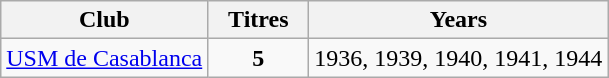<table class="wikitable">
<tr>
<th><strong>Club</strong></th>
<th width=60px><strong>Titres</strong></th>
<th><strong>Years</strong></th>
</tr>
<tr>
<td><a href='#'>USM de Casablanca</a></td>
<td align=center><strong>5</strong></td>
<td>1936, 1939, 1940, 1941, 1944</td>
</tr>
</table>
